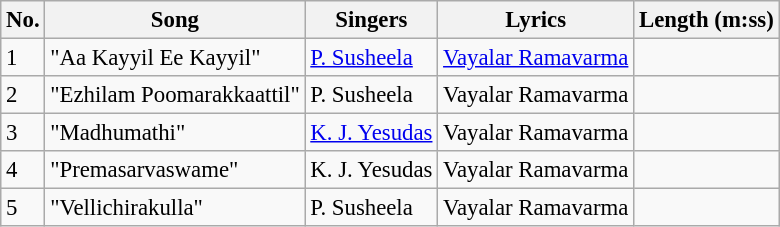<table class="wikitable" style="font-size:95%;">
<tr>
<th>No.</th>
<th>Song</th>
<th>Singers</th>
<th>Lyrics</th>
<th>Length (m:ss)</th>
</tr>
<tr>
<td>1</td>
<td>"Aa Kayyil Ee Kayyil"</td>
<td><a href='#'>P. Susheela</a></td>
<td><a href='#'>Vayalar Ramavarma</a></td>
<td></td>
</tr>
<tr>
<td>2</td>
<td>"Ezhilam Poomarakkaattil"</td>
<td>P. Susheela</td>
<td>Vayalar Ramavarma</td>
<td></td>
</tr>
<tr>
<td>3</td>
<td>"Madhumathi"</td>
<td><a href='#'>K. J. Yesudas</a></td>
<td>Vayalar Ramavarma</td>
<td></td>
</tr>
<tr>
<td>4</td>
<td>"Premasarvaswame"</td>
<td>K. J. Yesudas</td>
<td>Vayalar Ramavarma</td>
<td></td>
</tr>
<tr>
<td>5</td>
<td>"Vellichirakulla"</td>
<td>P. Susheela</td>
<td>Vayalar Ramavarma</td>
<td></td>
</tr>
</table>
